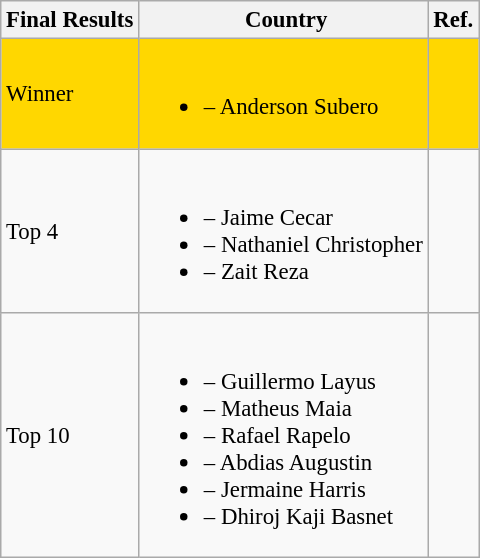<table class="wikitable" style="font-size: 95%;">
<tr>
<th>Final Results</th>
<th> Country</th>
<th>Ref.</th>
</tr>
<tr style="background:gold;">
<td>Winner</td>
<td><br><ul><li> – Anderson Subero</li></ul></td>
<td></td>
</tr>
<tr>
<td>Top 4</td>
<td><br><ul><li> – 	Jaime Cecar</li><li> – Nathaniel Christopher</li><li> – Zait Reza</li></ul></td>
<td></td>
</tr>
<tr>
<td>Top 10</td>
<td><br><ul><li> – Guillermo Layus</li><li> – Matheus Maia</li><li> – Rafael Rapelo</li><li> – Abdias Augustin</li><li> – Jermaine Harris</li><li> – Dhiroj Kaji Basnet</li></ul></td>
</tr>
</table>
